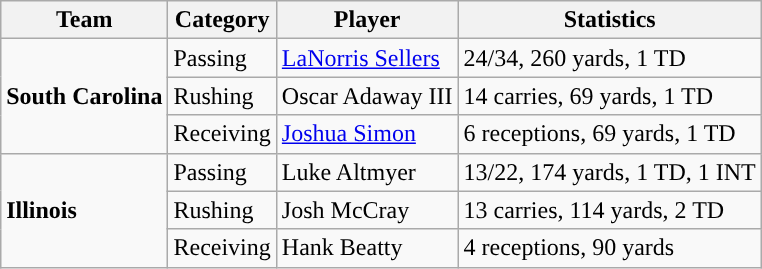<table class="wikitable" style="float: right;">
<tr>
<th>Team</th>
<th>Category</th>
<th>Player</th>
<th>Statistics</th>
</tr>
<tr>
<td rowspan=3><strong>South Carolina</strong></td>
<td>Passing</td>
<td><a href='#'>LaNorris Sellers</a></td>
<td>24/34, 260 yards, 1 TD</td>
</tr>
<tr>
<td>Rushing</td>
<td>Oscar Adaway III</td>
<td>14 carries, 69 yards, 1 TD</td>
</tr>
<tr>
<td>Receiving</td>
<td><a href='#'>Joshua Simon</a></td>
<td>6 receptions, 69 yards, 1 TD</td>
</tr>
<tr>
<td rowspan=3><strong>Illinois</strong></td>
<td>Passing</td>
<td>Luke Altmyer</td>
<td>13/22, 174 yards, 1 TD, 1 INT</td>
</tr>
<tr>
<td>Rushing</td>
<td>Josh McCray</td>
<td>13 carries, 114 yards, 2 TD</td>
</tr>
<tr>
<td>Receiving</td>
<td>Hank Beatty</td>
<td>4 receptions, 90 yards</td>
</tr>
</table>
